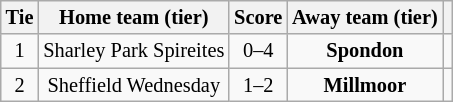<table class="wikitable" style="text-align:center; font-size:85%">
<tr>
<th>Tie</th>
<th>Home team (tier)</th>
<th>Score</th>
<th>Away team (tier)</th>
<th></th>
</tr>
<tr>
<td align="center">1</td>
<td>Sharley Park Spireites</td>
<td align="center">0–4</td>
<td><strong>Spondon</strong></td>
<td></td>
</tr>
<tr>
<td align="center">2</td>
<td>Sheffield Wednesday</td>
<td align="center">1–2</td>
<td><strong>Millmoor</strong></td>
<td></td>
</tr>
</table>
